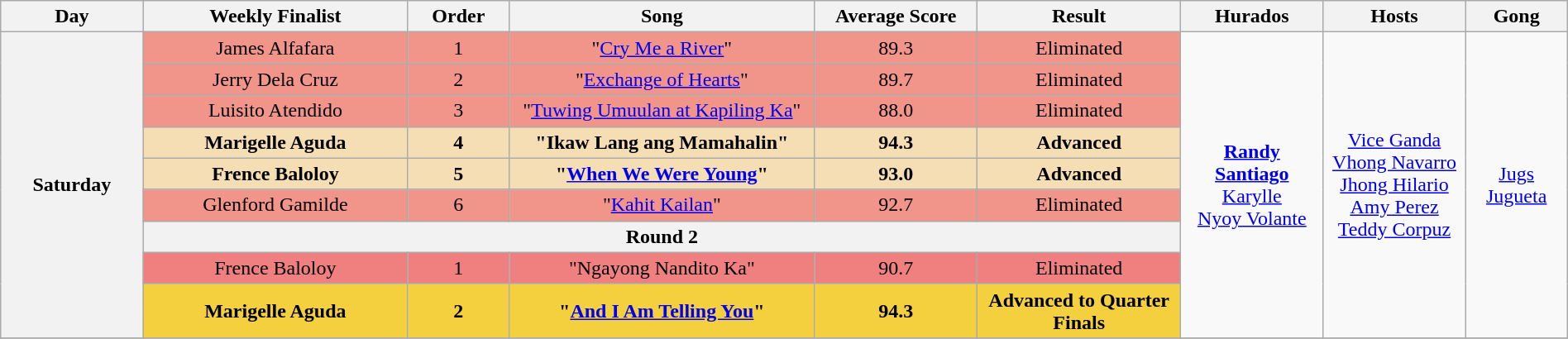<table class="wikitable mw-collapsible mw-collapsed" style="text-align:center; width:100%">
<tr>
<th width="07%">Day</th>
<th width="13%">Weekly Finalist</th>
<th width="05%">Order</th>
<th width="15%">Song</th>
<th width="08%">Average Score</th>
<th width="10%">Result</th>
<th width="07%">Hurados</th>
<th width="07%">Hosts</th>
<th width="05%">Gong</th>
</tr>
<tr>
<th rowspan="9">Saturday<br><small></small></th>
<td style="background-color:#F1948A;">James Alfafara</td>
<td style="background-color:#F1948A;">1</td>
<td style="background-color:#F1948A;">"<a href='#'>Cry Me a River</a>"</td>
<td style="background-color:#F1948A;">89.3</td>
<td style="background-color:#F1948A;">Eliminated</td>
<td rowspan="9"><strong><a href='#'>Randy Santiago</a></strong><br> <a href='#'>Karylle</a> <br> <a href='#'>Nyoy Volante</a></td>
<td rowspan="9"><a href='#'>Vice Ganda</a><br> <a href='#'>Vhong Navarro</a><br><a href='#'>Jhong Hilario</a><br><a href='#'>Amy Perez</a><br><a href='#'>Teddy Corpuz</a></td>
<td rowspan="9"><a href='#'>Jugs Jugueta</a></td>
</tr>
<tr>
<td style="background-color:#F1948A;">Jerry Dela Cruz</td>
<td style="background-color:#F1948A;">2</td>
<td style="background-color:#F1948A;">"<a href='#'>Exchange of Hearts</a>"</td>
<td style="background-color:#F1948A;">89.7</td>
<td style="background-color:#F1948A;">Eliminated</td>
</tr>
<tr>
<td style="background-color:#F1948A;">Luisito Atendido</td>
<td style="background-color:#F1948A;">3</td>
<td style="background-color:#F1948A;">"<a href='#'>Tuwing Umuulan at Kapiling Ka</a>"</td>
<td style="background-color:#F1948A;">88.0</td>
<td style="background-color:#F1948A;">Eliminated</td>
</tr>
<tr>
<td style="background-color:#F5DEB3;"><strong>Marigelle Aguda</strong></td>
<td style="background-color:#F5DEB3;"><strong>4</strong></td>
<td style="background-color:#F5DEB3;"><strong>"Ikaw Lang ang Mamahalin"</strong></td>
<td style="background-color:#F5DEB3;"><strong>94.3</strong></td>
<td style="background-color:#F5DEB3;"><strong>Advanced</strong></td>
</tr>
<tr>
<td style="background-color:#F5DEB3;"><strong>Frence Baloloy</strong></td>
<td style="background-color:#F5DEB3;"><strong>5</strong></td>
<td style="background-color:#F5DEB3;"><strong>"<a href='#'>When We Were Young</a>"</strong></td>
<td style="background-color:#F5DEB3;"><strong>93.0</strong></td>
<td style="background-color:#F5DEB3;"><strong>Advanced</strong></td>
</tr>
<tr>
<td style="background-color:#F1948A;">Glenford Gamilde</td>
<td style="background-color:#F1948A;">6</td>
<td style="background-color:#F1948A;">"<a href='#'>Kahit Kailan</a>"</td>
<td style="background-color:#F1948A;">92.7</td>
<td style="background-color:#F1948A;">Eliminated</td>
</tr>
<tr>
<th colspan="5">Round 2</th>
</tr>
<tr>
<td style="background-color:#F08080;">Frence Baloloy</td>
<td style="background-color:#F08080;">1</td>
<td style="background-color:#F08080;">"Ngayong Nandito Ka"</td>
<td style="background-color:#F08080;">90.7</td>
<td style="background-color:#F08080;">Eliminated</td>
</tr>
<tr>
<td style="background-color:#F4D03F;"><strong>Marigelle Aguda</strong></td>
<td style="background-color:#F4D03F;"><strong>2</strong></td>
<td style="background-color:#F4D03F;"><strong>"<a href='#'>And I Am Telling You</a>"</strong></td>
<td style="background-color:#F4D03F;"><strong>94.3</strong></td>
<td style="background-color:#F4D03F;"><strong>Advanced to Quarter Finals</strong></td>
</tr>
<tr>
</tr>
</table>
